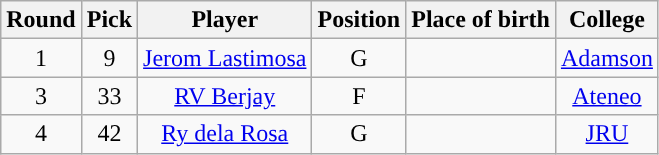<table class="wikitable sortable sortable" style="text-align:center">
<tr>
<th>Round</th>
<th>Pick</th>
<th>Player</th>
<th>Position</th>
<th>Place of birth</th>
<th>College</th>
</tr>
<tr>
<td>1</td>
<td>9</td>
<td><a href='#'>Jerom Lastimosa</a></td>
<td>G</td>
<td></td>
<td><a href='#'>Adamson</a></td>
</tr>
<tr>
<td>3</td>
<td>33</td>
<td><a href='#'>RV Berjay</a></td>
<td>F</td>
<td></td>
<td><a href='#'>Ateneo</a></td>
</tr>
<tr>
<td>4</td>
<td>42</td>
<td><a href='#'>Ry dela Rosa</a></td>
<td>G</td>
<td></td>
<td><a href='#'>JRU</a></td>
</tr>
</table>
